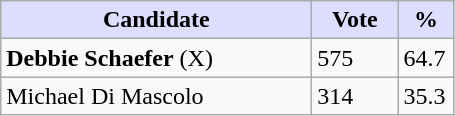<table class="wikitable">
<tr>
<th style="background:#ddf; width:200px;">Candidate</th>
<th style="background:#ddf; width:50px;">Vote</th>
<th style="background:#ddf; width:30px;">%</th>
</tr>
<tr>
<td><strong>Debbie Schaefer</strong> (X)</td>
<td>575</td>
<td>64.7</td>
</tr>
<tr>
<td>Michael Di Mascolo</td>
<td>314</td>
<td>35.3</td>
</tr>
</table>
